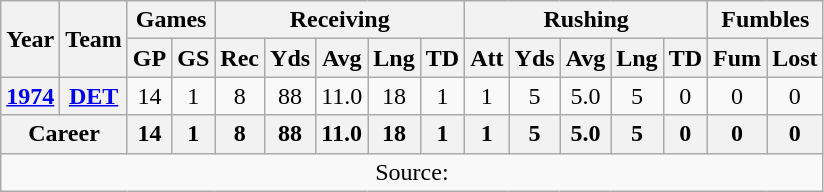<table class="wikitable" style="text-align:center">
<tr>
<th rowspan="2">Year</th>
<th rowspan="2">Team</th>
<th colspan="2">Games</th>
<th colspan="5">Receiving</th>
<th colspan="5">Rushing</th>
<th colspan="2">Fumbles</th>
</tr>
<tr>
<th>GP</th>
<th>GS</th>
<th>Rec</th>
<th>Yds</th>
<th>Avg</th>
<th>Lng</th>
<th>TD</th>
<th>Att</th>
<th>Yds</th>
<th>Avg</th>
<th>Lng</th>
<th>TD</th>
<th>Fum</th>
<th>Lost</th>
</tr>
<tr>
<th><a href='#'>1974</a></th>
<th><a href='#'>DET</a></th>
<td>14</td>
<td>1</td>
<td>8</td>
<td>88</td>
<td>11.0</td>
<td>18</td>
<td>1</td>
<td>1</td>
<td>5</td>
<td>5.0</td>
<td>5</td>
<td>0</td>
<td>0</td>
<td>0</td>
</tr>
<tr>
<th colspan="2">Career</th>
<th>14</th>
<th>1</th>
<th>8</th>
<th>88</th>
<th>11.0</th>
<th>18</th>
<th>1</th>
<th>1</th>
<th>5</th>
<th>5.0</th>
<th>5</th>
<th>0</th>
<th>0</th>
<th>0</th>
</tr>
<tr>
<td colspan="16">Source:</td>
</tr>
</table>
